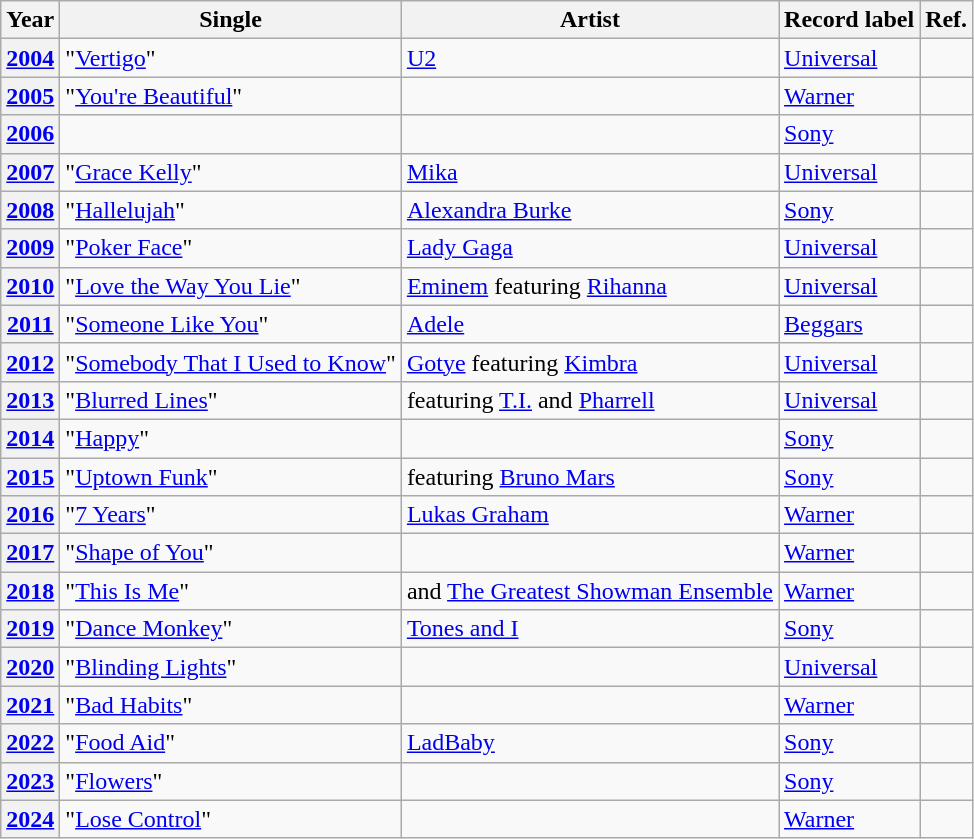<table class="wikitable sortable plainrowheaders">
<tr>
<th scope=col>Year</th>
<th scope=col>Single</th>
<th scope=col>Artist</th>
<th scope=col>Record label</th>
<th scope=col class=unsortable>Ref.</th>
</tr>
<tr>
<th scope=row style="text-align:center;"><a href='#'>2004</a></th>
<td>"<a href='#'>Vertigo</a>"</td>
<td><a href='#'>U2</a></td>
<td><a href='#'>Universal</a></td>
<td align=center></td>
</tr>
<tr>
<th scope=row style="text-align:center;"><a href='#'>2005</a></th>
<td>"<a href='#'>You're Beautiful</a>"</td>
<td></td>
<td><a href='#'>Warner</a></td>
<td align=center></td>
</tr>
<tr>
<th scope=row style="text-align:center;"><a href='#'>2006</a></th>
<td></td>
<td></td>
<td><a href='#'>Sony</a></td>
<td align=center></td>
</tr>
<tr>
<th scope=row style="text-align:center;"><a href='#'>2007</a></th>
<td>"<a href='#'>Grace Kelly</a>"</td>
<td><a href='#'>Mika</a></td>
<td><a href='#'>Universal</a></td>
<td align=center></td>
</tr>
<tr>
<th scope=row style="text-align:center;"><a href='#'>2008</a></th>
<td>"<a href='#'>Hallelujah</a>"</td>
<td><a href='#'>Alexandra Burke</a></td>
<td><a href='#'>Sony</a></td>
<td align=center></td>
</tr>
<tr>
<th scope=row style="text-align:center;"><a href='#'>2009</a></th>
<td>"<a href='#'>Poker Face</a>"</td>
<td><a href='#'>Lady Gaga</a></td>
<td><a href='#'>Universal</a></td>
<td align=center></td>
</tr>
<tr>
<th scope=row style="text-align:center;"><a href='#'>2010</a></th>
<td>"<a href='#'>Love the Way You Lie</a>"</td>
<td><a href='#'>Eminem</a> featuring <a href='#'>Rihanna</a></td>
<td><a href='#'>Universal</a></td>
<td align=center></td>
</tr>
<tr>
<th scope=row style="text-align:center;"><a href='#'>2011</a></th>
<td>"<a href='#'>Someone Like You</a>"</td>
<td><a href='#'>Adele</a></td>
<td><a href='#'>Beggars</a></td>
<td align=center></td>
</tr>
<tr>
<th scope=row style="text-align:center;"><a href='#'>2012</a></th>
<td>"<a href='#'>Somebody That I Used to Know</a>"</td>
<td><a href='#'>Gotye</a> featuring <a href='#'>Kimbra</a></td>
<td><a href='#'>Universal</a></td>
<td align=center></td>
</tr>
<tr>
<th scope=row style="text-align:center;"><a href='#'>2013</a></th>
<td>"<a href='#'>Blurred Lines</a>"</td>
<td> featuring <a href='#'>T.I.</a> and <a href='#'>Pharrell</a></td>
<td><a href='#'>Universal</a></td>
<td align=center></td>
</tr>
<tr>
<th scope=row style="text-align:center;"><a href='#'>2014</a></th>
<td>"<a href='#'>Happy</a>"</td>
<td></td>
<td><a href='#'>Sony</a></td>
<td align=center></td>
</tr>
<tr>
<th scope=row style="text-align:center;"><a href='#'>2015</a></th>
<td>"<a href='#'>Uptown Funk</a>"</td>
<td> featuring <a href='#'>Bruno Mars</a></td>
<td><a href='#'>Sony</a></td>
<td align=center></td>
</tr>
<tr>
<th scope=row style="text-align:center;"><a href='#'>2016</a></th>
<td>"<a href='#'>7 Years</a>"</td>
<td><a href='#'>Lukas Graham</a></td>
<td><a href='#'>Warner</a></td>
<td align=center></td>
</tr>
<tr>
<th scope=row style="text-align:center;"><a href='#'>2017</a></th>
<td>"<a href='#'>Shape of You</a>"</td>
<td></td>
<td><a href='#'>Warner</a></td>
<td align=center></td>
</tr>
<tr>
<th scope=row style="text-align:center;"><a href='#'>2018</a></th>
<td>"<a href='#'>This Is Me</a>"</td>
<td> and <a href='#'>The Greatest Showman Ensemble</a></td>
<td><a href='#'>Warner</a></td>
<td align=center></td>
</tr>
<tr>
<th scope=row style="text-align:center;"><a href='#'>2019</a></th>
<td>"<a href='#'>Dance Monkey</a>"</td>
<td><a href='#'>Tones and I</a></td>
<td><a href='#'>Sony</a></td>
<td align=center></td>
</tr>
<tr>
<th scope=row style="text-align:center;"><a href='#'>2020</a></th>
<td>"<a href='#'>Blinding Lights</a>"</td>
<td></td>
<td><a href='#'>Universal</a></td>
<td align=center></td>
</tr>
<tr>
<th scope=row style="text-align:center;"><a href='#'>2021</a></th>
<td>"<a href='#'>Bad Habits</a>"</td>
<td></td>
<td><a href='#'>Warner</a></td>
<td align=center></td>
</tr>
<tr>
<th scope=row style="text-align:center;"><a href='#'>2022</a></th>
<td>"<a href='#'>Food Aid</a>"</td>
<td><a href='#'>LadBaby</a></td>
<td><a href='#'>Sony</a></td>
<td align=center></td>
</tr>
<tr>
<th scope=row style="text-align:center;"><a href='#'>2023</a></th>
<td>"<a href='#'>Flowers</a>"</td>
<td></td>
<td><a href='#'>Sony</a></td>
<td align=center></td>
</tr>
<tr>
<th scope=row style="text-align:center;"><a href='#'>2024</a></th>
<td>"<a href='#'>Lose Control</a>"</td>
<td></td>
<td><a href='#'>Warner</a></td>
<td align=center></td>
</tr>
</table>
